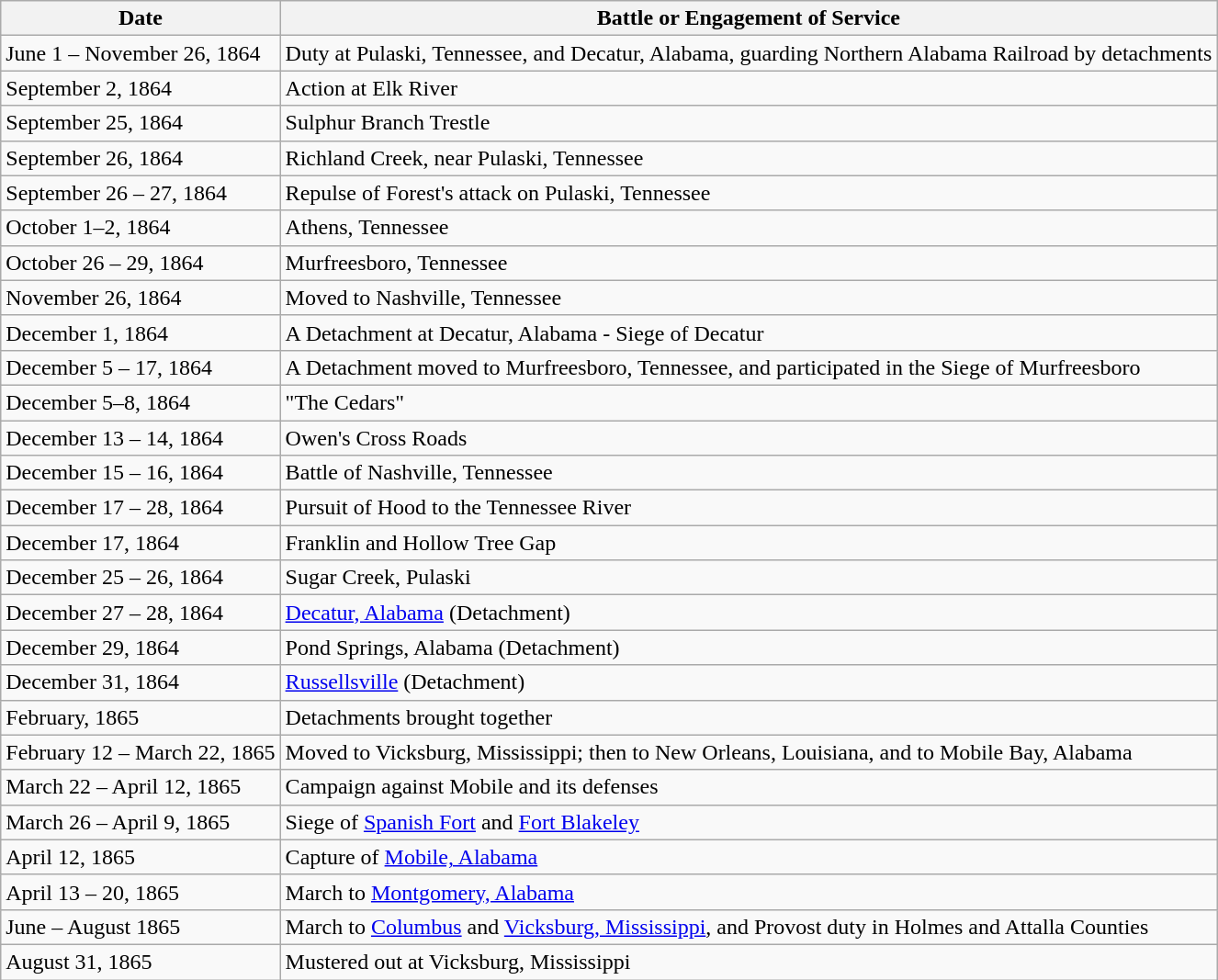<table class="wikitable">
<tr>
<th>Date</th>
<th>Battle or Engagement of Service</th>
</tr>
<tr>
<td>June 1 – November 26, 1864</td>
<td>Duty at Pulaski, Tennessee, and Decatur, Alabama, guarding Northern Alabama Railroad by detachments</td>
</tr>
<tr>
<td>September 2, 1864</td>
<td>Action at Elk River</td>
</tr>
<tr>
<td>September 25, 1864</td>
<td>Sulphur Branch Trestle</td>
</tr>
<tr>
<td>September 26, 1864</td>
<td>Richland Creek, near Pulaski, Tennessee</td>
</tr>
<tr>
<td>September 26 – 27, 1864</td>
<td>Repulse of Forest's attack on Pulaski, Tennessee</td>
</tr>
<tr>
<td>October 1–2, 1864</td>
<td>Athens, Tennessee</td>
</tr>
<tr>
<td>October 26 – 29, 1864</td>
<td>Murfreesboro, Tennessee</td>
</tr>
<tr>
<td>November 26, 1864</td>
<td>Moved to Nashville, Tennessee</td>
</tr>
<tr>
<td>December 1, 1864</td>
<td>A Detachment at Decatur, Alabama - Siege of Decatur</td>
</tr>
<tr>
<td>December 5 – 17, 1864</td>
<td>A Detachment moved to Murfreesboro, Tennessee, and participated in the Siege of Murfreesboro</td>
</tr>
<tr>
<td>December 5–8, 1864</td>
<td>"The Cedars"</td>
</tr>
<tr>
<td>December 13 – 14, 1864</td>
<td>Owen's Cross Roads</td>
</tr>
<tr>
<td>December 15 – 16, 1864</td>
<td>Battle of Nashville, Tennessee</td>
</tr>
<tr>
<td>December 17 – 28, 1864</td>
<td>Pursuit of Hood to the Tennessee River</td>
</tr>
<tr>
<td>December 17, 1864</td>
<td>Franklin and Hollow Tree Gap</td>
</tr>
<tr>
<td>December 25 – 26, 1864</td>
<td>Sugar Creek, Pulaski</td>
</tr>
<tr>
<td>December 27 – 28, 1864</td>
<td><a href='#'>Decatur, Alabama</a> (Detachment)</td>
</tr>
<tr>
<td>December 29, 1864</td>
<td>Pond Springs, Alabama (Detachment)</td>
</tr>
<tr>
<td>December 31, 1864</td>
<td><a href='#'>Russellsville</a> (Detachment)</td>
</tr>
<tr>
<td>February, 1865</td>
<td>Detachments brought together</td>
</tr>
<tr>
<td>February 12 – March 22, 1865</td>
<td>Moved to Vicksburg, Mississippi; then to New Orleans, Louisiana, and to Mobile Bay, Alabama</td>
</tr>
<tr>
<td>March 22 – April 12, 1865</td>
<td>Campaign against Mobile and its defenses</td>
</tr>
<tr>
<td>March 26 – April 9, 1865</td>
<td>Siege of <a href='#'>Spanish Fort</a> and <a href='#'>Fort Blakeley</a></td>
</tr>
<tr>
<td>April 12, 1865</td>
<td>Capture of <a href='#'>Mobile, Alabama</a></td>
</tr>
<tr>
<td>April 13 – 20, 1865</td>
<td>March to <a href='#'>Montgomery, Alabama</a></td>
</tr>
<tr>
<td>June – August 1865</td>
<td>March to <a href='#'>Columbus</a> and <a href='#'>Vicksburg, Mississippi</a>, and Provost duty in Holmes and Attalla Counties</td>
</tr>
<tr>
<td>August 31, 1865</td>
<td>Mustered out at Vicksburg, Mississippi</td>
</tr>
</table>
